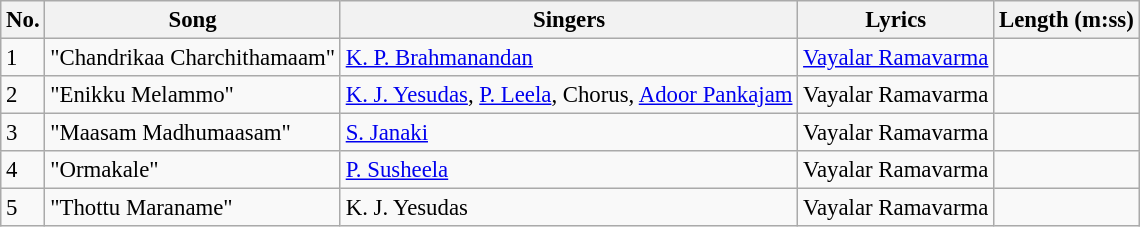<table class="wikitable" style="font-size:95%;">
<tr>
<th>No.</th>
<th>Song</th>
<th>Singers</th>
<th>Lyrics</th>
<th>Length (m:ss)</th>
</tr>
<tr>
<td>1</td>
<td>"Chandrikaa Charchithamaam"</td>
<td><a href='#'>K. P. Brahmanandan</a></td>
<td><a href='#'>Vayalar Ramavarma</a></td>
<td></td>
</tr>
<tr>
<td>2</td>
<td>"Enikku Melammo"</td>
<td><a href='#'>K. J. Yesudas</a>, <a href='#'>P. Leela</a>, Chorus, <a href='#'>Adoor Pankajam</a></td>
<td>Vayalar Ramavarma</td>
<td></td>
</tr>
<tr>
<td>3</td>
<td>"Maasam Madhumaasam"</td>
<td><a href='#'>S. Janaki</a></td>
<td>Vayalar Ramavarma</td>
<td></td>
</tr>
<tr>
<td>4</td>
<td>"Ormakale"</td>
<td><a href='#'>P. Susheela</a></td>
<td>Vayalar Ramavarma</td>
<td></td>
</tr>
<tr>
<td>5</td>
<td>"Thottu Maraname"</td>
<td>K. J. Yesudas</td>
<td>Vayalar Ramavarma</td>
<td></td>
</tr>
</table>
